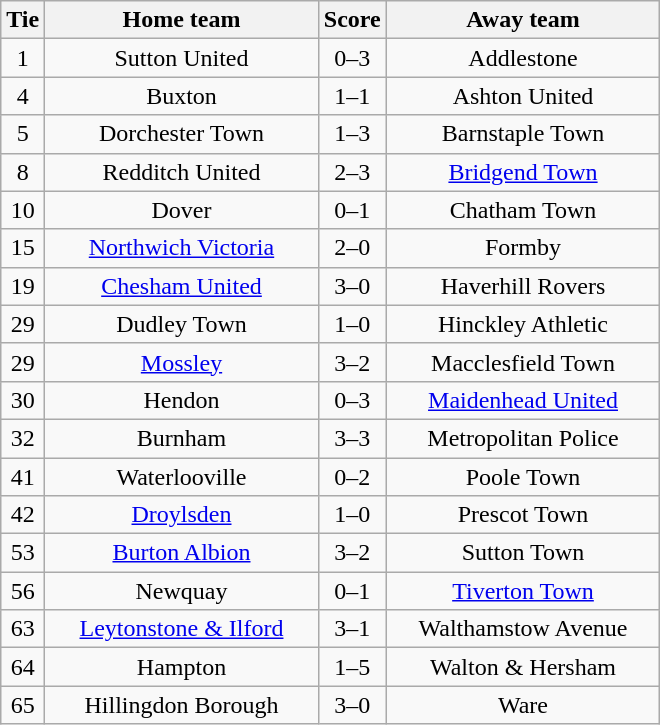<table class="wikitable" style="text-align:center;">
<tr>
<th width=20>Tie</th>
<th width=175>Home team</th>
<th width=20>Score</th>
<th width=175>Away team</th>
</tr>
<tr>
<td>1</td>
<td>Sutton United</td>
<td>0–3</td>
<td>Addlestone</td>
</tr>
<tr>
<td>4</td>
<td>Buxton</td>
<td>1–1</td>
<td>Ashton United</td>
</tr>
<tr>
<td>5</td>
<td>Dorchester Town</td>
<td>1–3</td>
<td>Barnstaple Town</td>
</tr>
<tr>
<td>8</td>
<td>Redditch United</td>
<td>2–3</td>
<td><a href='#'>Bridgend Town</a></td>
</tr>
<tr>
<td>10</td>
<td>Dover</td>
<td>0–1</td>
<td>Chatham Town</td>
</tr>
<tr>
<td>15</td>
<td><a href='#'>Northwich Victoria</a></td>
<td>2–0</td>
<td>Formby</td>
</tr>
<tr>
<td>19</td>
<td><a href='#'>Chesham United</a></td>
<td>3–0</td>
<td>Haverhill Rovers</td>
</tr>
<tr>
<td>29</td>
<td>Dudley Town</td>
<td>1–0</td>
<td>Hinckley Athletic</td>
</tr>
<tr>
<td>29</td>
<td><a href='#'>Mossley</a></td>
<td>3–2</td>
<td>Macclesfield Town</td>
</tr>
<tr>
<td>30</td>
<td>Hendon</td>
<td>0–3</td>
<td><a href='#'>Maidenhead United</a></td>
</tr>
<tr>
<td>32</td>
<td>Burnham</td>
<td>3–3</td>
<td>Metropolitan Police</td>
</tr>
<tr>
<td>41</td>
<td>Waterlooville</td>
<td>0–2</td>
<td>Poole Town</td>
</tr>
<tr>
<td>42</td>
<td><a href='#'>Droylsden</a></td>
<td>1–0</td>
<td>Prescot Town</td>
</tr>
<tr>
<td>53</td>
<td><a href='#'>Burton Albion</a></td>
<td>3–2</td>
<td>Sutton Town</td>
</tr>
<tr>
<td>56</td>
<td>Newquay</td>
<td>0–1</td>
<td><a href='#'>Tiverton Town</a></td>
</tr>
<tr>
<td>63</td>
<td><a href='#'>Leytonstone & Ilford</a></td>
<td>3–1</td>
<td>Walthamstow Avenue</td>
</tr>
<tr>
<td>64</td>
<td>Hampton</td>
<td>1–5</td>
<td>Walton & Hersham</td>
</tr>
<tr>
<td>65</td>
<td>Hillingdon Borough</td>
<td>3–0</td>
<td>Ware</td>
</tr>
</table>
